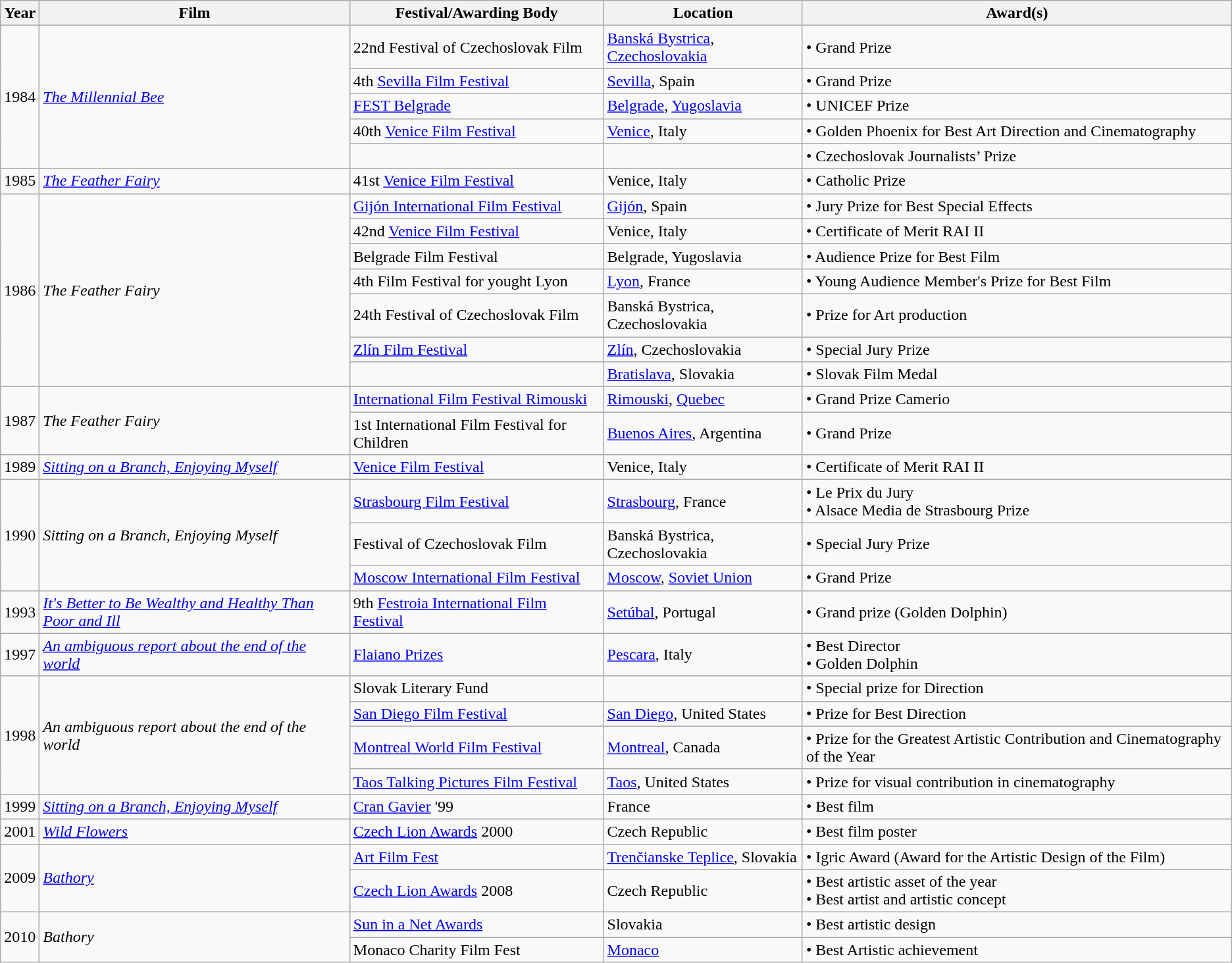<table class="wikitable">
<tr>
<th>Year</th>
<th>Film</th>
<th>Festival/Awarding Body</th>
<th>Location</th>
<th>Award(s)</th>
</tr>
<tr>
<td rowspan="5">1984</td>
<td rowspan="5"><em><a href='#'>The Millennial Bee</a></em></td>
<td>22nd Festival of Czechoslovak Film</td>
<td><a href='#'>Banská Bystrica</a>, <a href='#'>Czechoslovakia</a></td>
<td>• Grand Prize</td>
</tr>
<tr>
<td>4th <a href='#'>Sevilla Film Festival</a></td>
<td><a href='#'>Sevilla</a>, Spain</td>
<td>• Grand Prize</td>
</tr>
<tr>
<td><a href='#'>FEST Belgrade</a></td>
<td><a href='#'>Belgrade</a>, <a href='#'>Yugoslavia</a></td>
<td>• UNICEF Prize</td>
</tr>
<tr>
<td>40th <a href='#'>Venice Film Festival</a></td>
<td><a href='#'>Venice</a>, Italy</td>
<td>• Golden Phoenix for Best Art Direction and Cinematography</td>
</tr>
<tr>
<td></td>
<td></td>
<td>• Czechoslovak Journalists’ Prize</td>
</tr>
<tr>
<td>1985</td>
<td rowspan="1"><em><a href='#'>The Feather Fairy</a></em></td>
<td>41st <a href='#'>Venice Film Festival</a></td>
<td>Venice, Italy</td>
<td>• Catholic Prize</td>
</tr>
<tr>
<td rowspan="7">1986</td>
<td rowspan="7"><em>The Feather Fairy</em></td>
<td><a href='#'>Gijón International Film Festival</a></td>
<td><a href='#'>Gijón</a>, Spain</td>
<td>• Jury Prize for Best Special Effects</td>
</tr>
<tr>
<td>42nd <a href='#'>Venice Film Festival</a></td>
<td>Venice, Italy</td>
<td>• Certificate of Merit RAI II</td>
</tr>
<tr>
<td>Belgrade Film Festival</td>
<td>Belgrade, Yugoslavia</td>
<td>• Audience Prize for Best Film</td>
</tr>
<tr>
<td>4th Film Festival for yought Lyon</td>
<td><a href='#'>Lyon</a>, France</td>
<td>• Young Audience Member's Prize for Best Film</td>
</tr>
<tr>
<td>24th Festival of Czechoslovak Film</td>
<td>Banská Bystrica, Czechoslovakia</td>
<td>• Prize for Art production</td>
</tr>
<tr>
<td><a href='#'>Zlín Film Festival</a></td>
<td><a href='#'>Zlín</a>, Czechoslovakia</td>
<td>• Special Jury Prize</td>
</tr>
<tr>
<td></td>
<td><a href='#'>Bratislava</a>, Slovakia</td>
<td>• Slovak Film Medal</td>
</tr>
<tr>
<td rowspan="2">1987</td>
<td rowspan="2"><em>The Feather Fairy</em></td>
<td><a href='#'>International Film Festival Rimouski</a></td>
<td><a href='#'>Rimouski</a>, <a href='#'>Quebec</a></td>
<td>• Grand Prize Camerio</td>
</tr>
<tr>
<td>1st International Film Festival for Children</td>
<td><a href='#'>Buenos Aires</a>, Argentina</td>
<td>• Grand Prize</td>
</tr>
<tr>
<td>1989</td>
<td rowspan="1"><em><a href='#'>Sitting on a Branch, Enjoying Myself</a></em></td>
<td><a href='#'>Venice Film Festival</a></td>
<td>Venice, Italy</td>
<td>• Certificate of Merit RAI II</td>
</tr>
<tr>
<td rowspan="3">1990</td>
<td rowspan="3"><em>Sitting on a Branch, Enjoying Myself</em></td>
<td><a href='#'>Strasbourg Film Festival</a></td>
<td><a href='#'>Strasbourg</a>, France</td>
<td>• Le Prix du Jury<br>• Alsace Media de Strasbourg Prize</td>
</tr>
<tr>
<td>Festival of Czechoslovak Film</td>
<td>Banská Bystrica, Czechoslovakia</td>
<td>• Special Jury Prize</td>
</tr>
<tr>
<td><a href='#'>Moscow International Film Festival</a></td>
<td><a href='#'>Moscow</a>, <a href='#'>Soviet Union</a></td>
<td>• Grand Prize</td>
</tr>
<tr>
<td>1993</td>
<td><em><a href='#'>It's Better to Be Wealthy and Healthy Than Poor and Ill</a></em></td>
<td>9th <a href='#'>Festroia International Film Festival</a></td>
<td><a href='#'>Setúbal</a>, Portugal</td>
<td>• Grand prize (Golden Dolphin)</td>
</tr>
<tr>
<td>1997</td>
<td rowspan="1"><em><a href='#'>An ambiguous report about the end of the world</a></em></td>
<td><a href='#'>Flaiano Prizes</a></td>
<td><a href='#'>Pescara</a>, Italy</td>
<td>• Best Director<br>• Golden Dolphin</td>
</tr>
<tr>
<td rowspan="4">1998</td>
<td rowspan="4"><em>An ambiguous report about the end of the world</em></td>
<td>Slovak Literary Fund</td>
<td></td>
<td>• Special prize for Direction</td>
</tr>
<tr>
<td><a href='#'>San Diego Film Festival</a></td>
<td><a href='#'>San Diego</a>, United States</td>
<td>• Prize for Best Direction</td>
</tr>
<tr>
<td><a href='#'>Montreal World Film Festival</a></td>
<td><a href='#'>Montreal</a>, Canada</td>
<td>• Prize for the Greatest Artistic Contribution and Cinematography of the Year</td>
</tr>
<tr>
<td><a href='#'>Taos Talking Pictures Film Festival</a></td>
<td><a href='#'>Taos</a>, United States</td>
<td>• Prize for visual contribution in cinematography</td>
</tr>
<tr>
<td>1999</td>
<td rowspan="1"><em><a href='#'>Sitting on a Branch, Enjoying Myself</a></em></td>
<td><a href='#'>Cran Gavier</a> '99</td>
<td>France</td>
<td>• Best film</td>
</tr>
<tr>
<td>2001</td>
<td><em><a href='#'>Wild Flowers</a></em></td>
<td><a href='#'>Czech Lion Awards</a> 2000</td>
<td>Czech Republic</td>
<td>• Best film poster</td>
</tr>
<tr>
<td rowspan="2">2009</td>
<td rowspan="2"><em><a href='#'>Bathory</a></em></td>
<td><a href='#'>Art Film Fest</a></td>
<td><a href='#'>Trenčianske Teplice</a>, Slovakia</td>
<td>• Igric Award (Award for the Artistic Design of the Film)</td>
</tr>
<tr>
<td><a href='#'>Czech Lion Awards</a> 2008</td>
<td>Czech Republic</td>
<td>• Best artistic asset of the year<br>• Best artist and artistic concept</td>
</tr>
<tr>
<td rowspan="2">2010</td>
<td rowspan="2"><em>Bathory</em></td>
<td><a href='#'>Sun in a Net Awards</a></td>
<td>Slovakia</td>
<td>• Best artistic design</td>
</tr>
<tr>
<td>Monaco Charity Film Fest</td>
<td><a href='#'>Monaco</a></td>
<td>• Best Artistic achievement</td>
</tr>
</table>
